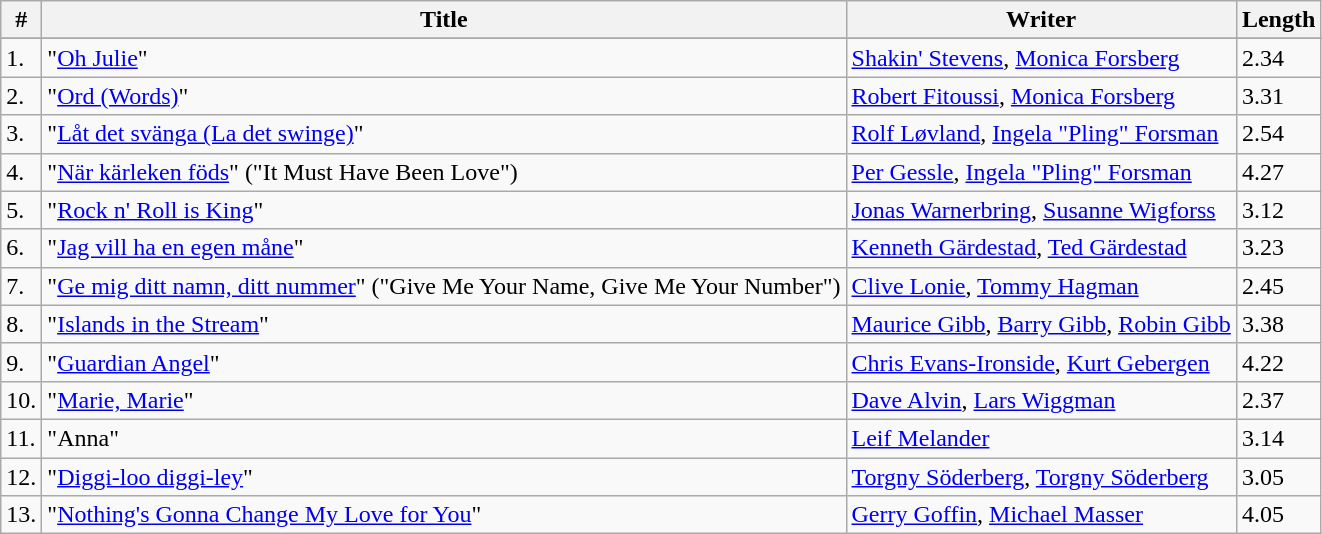<table class="wikitable">
<tr>
<th>#</th>
<th>Title</th>
<th>Writer</th>
<th>Length</th>
</tr>
<tr bgcolor="#ebf5ff">
</tr>
<tr>
<td>1.</td>
<td>"<a href='#'>Oh Julie</a>"</td>
<td><a href='#'>Shakin' Stevens</a>, <a href='#'>Monica Forsberg</a></td>
<td>2.34</td>
</tr>
<tr>
<td>2.</td>
<td>"<a href='#'>Ord (Words)</a>"</td>
<td><a href='#'>Robert Fitoussi</a>, <a href='#'>Monica Forsberg</a></td>
<td>3.31</td>
</tr>
<tr>
<td>3.</td>
<td>"<a href='#'>Låt det svänga (La det swinge)</a>"</td>
<td><a href='#'>Rolf Løvland</a>, <a href='#'>Ingela "Pling" Forsman</a></td>
<td>2.54</td>
</tr>
<tr>
<td>4.</td>
<td>"<a href='#'>När kärleken föds</a>" ("It Must Have Been Love")</td>
<td><a href='#'>Per Gessle</a>, <a href='#'>Ingela "Pling" Forsman</a></td>
<td>4.27</td>
</tr>
<tr>
<td>5.</td>
<td>"<a href='#'>Rock n' Roll is King</a>"</td>
<td><a href='#'>Jonas Warnerbring</a>, <a href='#'>Susanne Wigforss</a></td>
<td>3.12</td>
</tr>
<tr>
<td>6.</td>
<td>"<a href='#'>Jag vill ha en egen måne</a>"</td>
<td><a href='#'>Kenneth Gärdestad</a>, <a href='#'>Ted Gärdestad</a></td>
<td>3.23</td>
</tr>
<tr>
<td>7.</td>
<td>"<a href='#'>Ge mig ditt namn, ditt nummer</a>" ("Give Me Your Name, Give Me Your Number")</td>
<td><a href='#'>Clive Lonie</a>, <a href='#'>Tommy Hagman</a></td>
<td>2.45</td>
</tr>
<tr>
<td>8.</td>
<td>"<a href='#'>Islands in the Stream</a>"</td>
<td><a href='#'>Maurice Gibb</a>, <a href='#'>Barry Gibb</a>, <a href='#'>Robin Gibb</a></td>
<td>3.38</td>
</tr>
<tr>
<td>9.</td>
<td>"<a href='#'>Guardian Angel</a>"</td>
<td><a href='#'>Chris Evans-Ironside</a>, <a href='#'>Kurt Gebergen</a></td>
<td>4.22</td>
</tr>
<tr>
<td>10.</td>
<td>"<a href='#'>Marie, Marie</a>"</td>
<td><a href='#'>Dave Alvin</a>, <a href='#'>Lars Wiggman</a></td>
<td>2.37</td>
</tr>
<tr>
<td>11.</td>
<td>"Anna"</td>
<td><a href='#'>Leif Melander</a></td>
<td>3.14</td>
</tr>
<tr>
<td>12.</td>
<td>"<a href='#'>Diggi-loo diggi-ley</a>"</td>
<td><a href='#'>Torgny Söderberg</a>, <a href='#'>Torgny Söderberg</a></td>
<td>3.05</td>
</tr>
<tr>
<td>13.</td>
<td>"<a href='#'>Nothing's Gonna Change My Love for You</a>"</td>
<td><a href='#'>Gerry Goffin</a>, <a href='#'>Michael Masser</a></td>
<td>4.05</td>
</tr>
</table>
